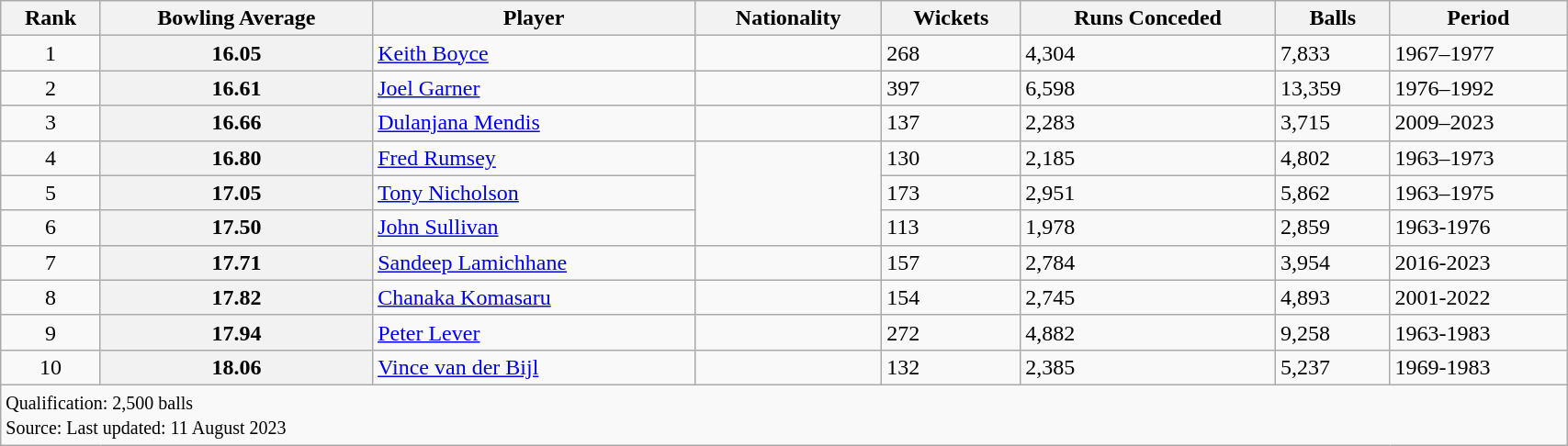<table class="wikitable" style="width:90%;">
<tr>
<th scope=col>Rank</th>
<th scope=col>Bowling Average</th>
<th scope=col>Player</th>
<th scope=col>Nationality</th>
<th scope=col>Wickets</th>
<th scope=col>Runs Conceded</th>
<th scope=col>Balls</th>
<th scope=col>Period</th>
</tr>
<tr>
<td align=center>1</td>
<th>16.05</th>
<td><a href='#'>Keith Boyce</a></td>
<td></td>
<td>268</td>
<td>4,304</td>
<td>7,833</td>
<td>1967–1977</td>
</tr>
<tr>
<td align=center>2</td>
<th>16.61</th>
<td><a href='#'>Joel Garner</a></td>
<td></td>
<td>397</td>
<td>6,598</td>
<td>13,359</td>
<td>1976–1992</td>
</tr>
<tr>
<td align=center>3</td>
<th>16.66</th>
<td><a href='#'>Dulanjana Mendis</a></td>
<td></td>
<td>137</td>
<td>2,283</td>
<td>3,715</td>
<td>2009–2023</td>
</tr>
<tr>
<td align=center>4</td>
<th>16.80</th>
<td><a href='#'>Fred Rumsey</a></td>
<td rowspan=3></td>
<td>130</td>
<td>2,185</td>
<td>4,802</td>
<td>1963–1973</td>
</tr>
<tr>
<td align=center>5</td>
<th>17.05</th>
<td><a href='#'>Tony Nicholson</a></td>
<td>173</td>
<td>2,951</td>
<td>5,862</td>
<td>1963–1975</td>
</tr>
<tr>
<td align=center>6</td>
<th>17.50</th>
<td><a href='#'>John Sullivan</a></td>
<td>113</td>
<td>1,978</td>
<td>2,859</td>
<td>1963-1976</td>
</tr>
<tr>
<td align=center>7</td>
<th>17.71</th>
<td><a href='#'>Sandeep Lamichhane</a></td>
<td></td>
<td>157</td>
<td>2,784</td>
<td>3,954</td>
<td>2016-2023</td>
</tr>
<tr>
<td align=center>8</td>
<th>17.82</th>
<td><a href='#'>Chanaka Komasaru</a></td>
<td></td>
<td>154</td>
<td>2,745</td>
<td>4,893</td>
<td>2001-2022</td>
</tr>
<tr>
<td align=center>9</td>
<th>17.94</th>
<td><a href='#'>Peter Lever</a></td>
<td></td>
<td>272</td>
<td>4,882</td>
<td>9,258</td>
<td>1963-1983</td>
</tr>
<tr>
<td align=center>10</td>
<th>18.06</th>
<td><a href='#'>Vince van der Bijl</a></td>
<td></td>
<td>132</td>
<td>2,385</td>
<td>5,237</td>
<td>1969-1983</td>
</tr>
<tr>
<td colspan="8"><small>Qualification: 2,500 balls<br>Source:  Last updated: 11 August 2023</small></td>
</tr>
</table>
